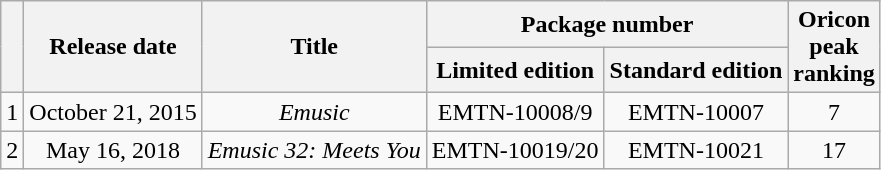<table class="wikitable" style="text-align: center">
<tr>
<th rowspan="2"></th>
<th rowspan="2">Release date</th>
<th rowspan="2">Title</th>
<th colspan="2">Package number</th>
<th rowspan="2">Oricon<br>peak<br>ranking</th>
</tr>
<tr>
<th>Limited edition</th>
<th>Standard edition</th>
</tr>
<tr>
<td>1</td>
<td>October 21, 2015</td>
<td><em>Emusic</em></td>
<td>EMTN-10008/9</td>
<td>EMTN-10007</td>
<td>7</td>
</tr>
<tr>
<td>2</td>
<td>May 16, 2018</td>
<td><em>Emusic 32: Meets You</em></td>
<td>EMTN-10019/20</td>
<td>EMTN-10021</td>
<td>17</td>
</tr>
</table>
